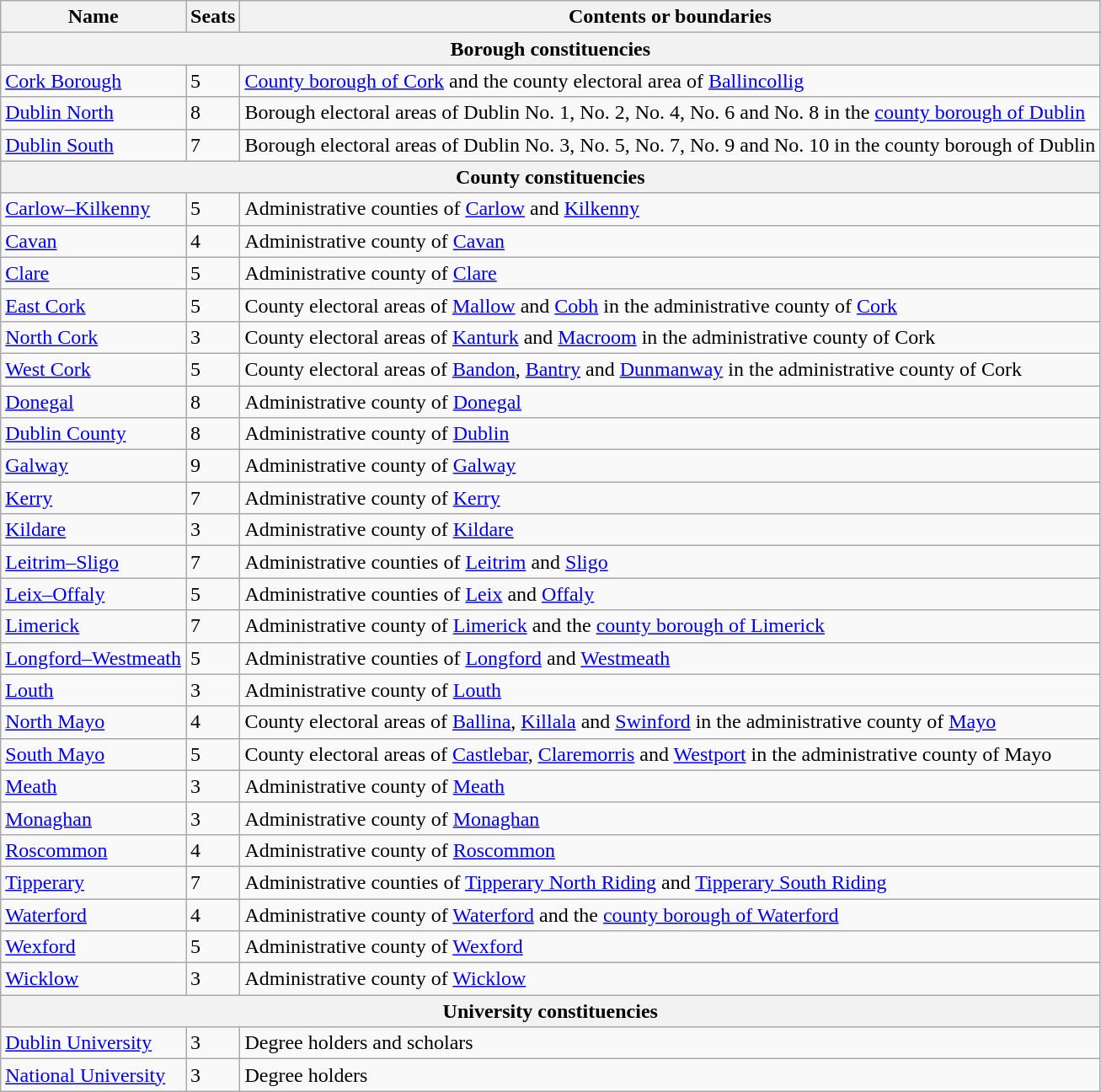<table class="wikitable">
<tr>
<th>Name</th>
<th>Seats</th>
<th>Contents or boundaries</th>
</tr>
<tr>
<th colspan=3>Borough constituencies</th>
</tr>
<tr>
<td><a href='#'>Cork Borough</a></td>
<td>5</td>
<td><a href='#'>County borough of Cork</a> and the county electoral area of <a href='#'>Ballincollig</a></td>
</tr>
<tr>
<td><a href='#'>Dublin North</a></td>
<td>8</td>
<td>Borough electoral areas of Dublin No. 1, No. 2, No. 4, No. 6 and No. 8 in the <a href='#'>county borough of Dublin</a></td>
</tr>
<tr>
<td><a href='#'>Dublin South</a></td>
<td>7</td>
<td>Borough electoral areas of Dublin No. 3, No. 5, No. 7, No. 9 and No. 10 in the county borough of Dublin</td>
</tr>
<tr>
<th colspan=3>County constituencies</th>
</tr>
<tr>
<td><a href='#'>Carlow–Kilkenny</a></td>
<td>5</td>
<td>Administrative counties of <a href='#'>Carlow</a> and <a href='#'>Kilkenny</a></td>
</tr>
<tr>
<td><a href='#'>Cavan</a></td>
<td>4</td>
<td>Administrative county of <a href='#'>Cavan</a></td>
</tr>
<tr>
<td><a href='#'>Clare</a></td>
<td>5</td>
<td>Administrative county of <a href='#'>Clare</a></td>
</tr>
<tr>
<td><a href='#'>East Cork</a></td>
<td>5</td>
<td>County electoral areas of <a href='#'>Mallow</a> and <a href='#'>Cobh</a> in the administrative county of <a href='#'>Cork</a></td>
</tr>
<tr>
<td><a href='#'>North Cork</a></td>
<td>3</td>
<td>County electoral areas of <a href='#'>Kanturk</a> and <a href='#'>Macroom</a> in the administrative county of Cork</td>
</tr>
<tr>
<td><a href='#'>West Cork</a></td>
<td>5</td>
<td>County electoral areas of <a href='#'>Bandon</a>, <a href='#'>Bantry</a> and <a href='#'>Dunmanway</a> in the administrative county of Cork</td>
</tr>
<tr>
<td><a href='#'>Donegal</a></td>
<td>8</td>
<td>Administrative county of <a href='#'>Donegal</a></td>
</tr>
<tr>
<td><a href='#'>Dublin County</a></td>
<td>8</td>
<td>Administrative county of <a href='#'>Dublin</a></td>
</tr>
<tr>
<td><a href='#'>Galway</a></td>
<td>9</td>
<td>Administrative county of <a href='#'>Galway</a></td>
</tr>
<tr>
<td><a href='#'>Kerry</a></td>
<td>7</td>
<td>Administrative county of <a href='#'>Kerry</a></td>
</tr>
<tr>
<td><a href='#'>Kildare</a></td>
<td>3</td>
<td>Administrative county of <a href='#'>Kildare</a></td>
</tr>
<tr>
<td><a href='#'>Leitrim–Sligo</a></td>
<td>7</td>
<td>Administrative counties of <a href='#'>Leitrim</a> and <a href='#'>Sligo</a></td>
</tr>
<tr>
<td><a href='#'>Leix–Offaly</a></td>
<td>5</td>
<td>Administrative counties of <a href='#'>Leix</a> and <a href='#'>Offaly</a></td>
</tr>
<tr>
<td><a href='#'>Limerick</a></td>
<td>7</td>
<td>Administrative county of <a href='#'>Limerick</a> and the <a href='#'>county borough of Limerick</a></td>
</tr>
<tr>
<td><a href='#'>Longford–Westmeath</a></td>
<td>5</td>
<td>Administrative counties of <a href='#'>Longford</a> and <a href='#'>Westmeath</a></td>
</tr>
<tr>
<td><a href='#'>Louth</a></td>
<td>3</td>
<td>Administrative county of <a href='#'>Louth</a></td>
</tr>
<tr>
<td><a href='#'>North Mayo</a></td>
<td>4</td>
<td>County electoral areas of <a href='#'>Ballina</a>, <a href='#'>Killala</a> and <a href='#'>Swinford</a> in the administrative county of <a href='#'>Mayo</a></td>
</tr>
<tr>
<td><a href='#'>South Mayo</a></td>
<td>5</td>
<td>County electoral areas of <a href='#'>Castlebar</a>, <a href='#'>Claremorris</a> and <a href='#'>Westport</a> in the administrative county of Mayo</td>
</tr>
<tr>
<td><a href='#'>Meath</a></td>
<td>3</td>
<td>Administrative county of <a href='#'>Meath</a></td>
</tr>
<tr>
<td><a href='#'>Monaghan</a></td>
<td>3</td>
<td>Administrative county of <a href='#'>Monaghan</a></td>
</tr>
<tr>
<td><a href='#'>Roscommon</a></td>
<td>4</td>
<td>Administrative county of <a href='#'>Roscommon</a></td>
</tr>
<tr>
<td><a href='#'>Tipperary</a></td>
<td>7</td>
<td>Administrative counties of <a href='#'>Tipperary North Riding</a> and <a href='#'>Tipperary South Riding</a></td>
</tr>
<tr>
<td><a href='#'>Waterford</a></td>
<td>4</td>
<td>Administrative county of <a href='#'>Waterford</a> and the <a href='#'>county borough of Waterford</a></td>
</tr>
<tr>
<td><a href='#'>Wexford</a></td>
<td>5</td>
<td>Administrative county of <a href='#'>Wexford</a></td>
</tr>
<tr>
<td><a href='#'>Wicklow</a></td>
<td>3</td>
<td>Administrative county of <a href='#'>Wicklow</a></td>
</tr>
<tr>
<th colspan=3>University constituencies</th>
</tr>
<tr>
<td><a href='#'>Dublin University</a></td>
<td>3</td>
<td>Degree holders and scholars</td>
</tr>
<tr>
<td><a href='#'>National University</a></td>
<td>3</td>
<td>Degree holders</td>
</tr>
</table>
